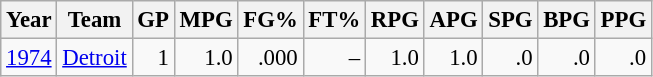<table class="wikitable sortable" style="font-size:95%; text-align:right;">
<tr>
<th>Year</th>
<th>Team</th>
<th>GP</th>
<th>MPG</th>
<th>FG%</th>
<th>FT%</th>
<th>RPG</th>
<th>APG</th>
<th>SPG</th>
<th>BPG</th>
<th>PPG</th>
</tr>
<tr>
<td style="text-align:left;"><a href='#'>1974</a></td>
<td style="text-align:left;"><a href='#'>Detroit</a></td>
<td>1</td>
<td>1.0</td>
<td>.000</td>
<td>–</td>
<td>1.0</td>
<td>1.0</td>
<td>.0</td>
<td>.0</td>
<td>.0</td>
</tr>
</table>
